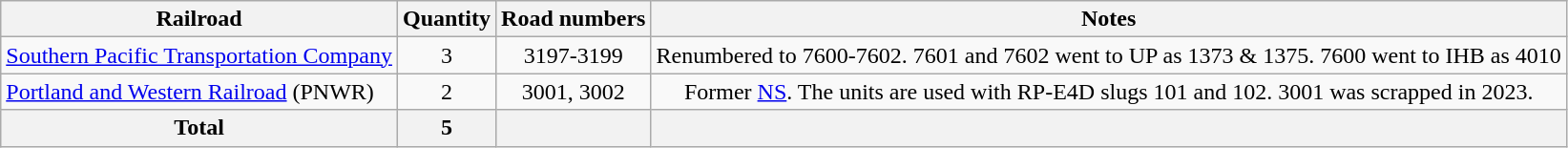<table class="wikitable" style=text-align:center>
<tr>
<th>Railroad</th>
<th>Quantity</th>
<th>Road numbers</th>
<th>Notes</th>
</tr>
<tr>
<td align=left><a href='#'>Southern Pacific Transportation Company</a></td>
<td>3</td>
<td>3197-3199</td>
<td align=center>Renumbered to 7600-7602. 7601 and 7602 went to UP as 1373 & 1375. 7600 went to IHB as 4010</td>
</tr>
<tr>
<td align=left><a href='#'>Portland and Western Railroad</a> (PNWR)</td>
<td>2</td>
<td>3001, 3002</td>
<td align=center>Former <a href='#'>NS</a>. The units are used with RP-E4D slugs 101 and 102. 3001 was scrapped in 2023.</td>
</tr>
<tr>
<th>Total</th>
<th>5</th>
<th></th>
<th></th>
</tr>
</table>
